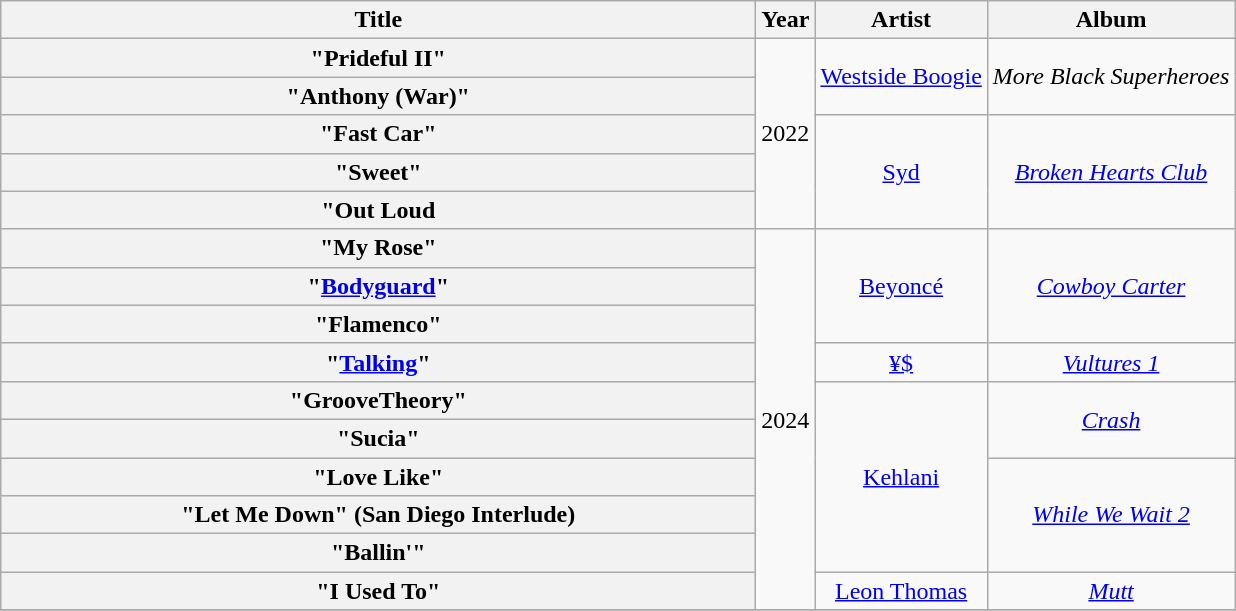<table class="wikitable plainrowheaders" style="text-align:center;">
<tr>
<th scope="col" style="width:31em;">Title</th>
<th scope="col">Year</th>
<th scope="col">Artist</th>
<th scope="col">Album</th>
</tr>
<tr>
<th scope="row">"Prideful II"</th>
<td rowspan="5">2022</td>
<td rowspan="2"><a href='#'>Westside Boogie</a></td>
<td rowspan="2"><em>More Black Superheroes</em></td>
</tr>
<tr>
<th scope="row">"Anthony (War)"</th>
</tr>
<tr>
<th scope="row">"Fast Car"</th>
<td rowspan="3"><a href='#'>Syd</a></td>
<td rowspan="3"><em><a href='#'>Broken Hearts Club</a></em></td>
</tr>
<tr>
<th scope="row">"Sweet"</th>
</tr>
<tr>
<th scope="row">"Out Loud </th>
</tr>
<tr>
<th scope="row">"My Rose"</th>
<td rowspan="10">2024</td>
<td rowspan="3"><a href='#'>Beyoncé</a></td>
<td rowspan="3"><em><a href='#'>Cowboy Carter</a></em></td>
</tr>
<tr>
<th scope="row">"<a href='#'>Bodyguard</a>"</th>
</tr>
<tr>
<th scope="row">"Flamenco"</th>
</tr>
<tr>
<th scope="row">"<a href='#'>Talking</a>"</th>
<td><a href='#'>¥$</a></td>
<td><em><a href='#'>Vultures 1</a></em></td>
</tr>
<tr>
<th scope="row">"GrooveTheory"</th>
<td rowspan="5"><a href='#'>Kehlani</a></td>
<td rowspan="2"><em><a href='#'>Crash</a></em></td>
</tr>
<tr>
<th scope="row">"Sucia" </th>
</tr>
<tr>
<th scope="row">"Love Like"</th>
<td rowspan="3"><em><a href='#'>While We Wait 2</a></em></td>
</tr>
<tr>
<th scope="row">"Let Me Down" (San Diego Interlude)</th>
</tr>
<tr>
<th scope="row">"Ballin'"</th>
</tr>
<tr>
<th scope="row">"I Used To" </th>
<td><a href='#'>Leon Thomas</a></td>
<td><em><a href='#'>Mutt</a></em></td>
</tr>
<tr>
</tr>
</table>
